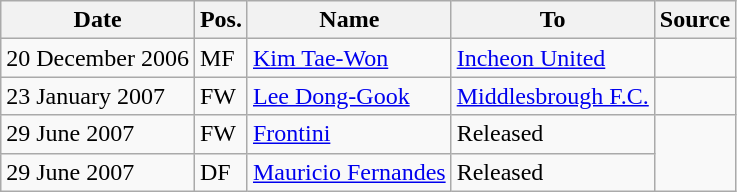<table class="wikitable">
<tr>
<th>Date</th>
<th>Pos.</th>
<th>Name</th>
<th>To</th>
<th>Source</th>
</tr>
<tr>
<td>20 December 2006</td>
<td>MF</td>
<td> <a href='#'>Kim Tae-Won</a></td>
<td> <a href='#'>Incheon United</a></td>
<td> </td>
</tr>
<tr>
<td>23 January 2007</td>
<td>FW</td>
<td> <a href='#'>Lee Dong-Gook</a></td>
<td> <a href='#'>Middlesbrough F.C.</a></td>
<td></td>
</tr>
<tr>
<td>29 June 2007</td>
<td>FW</td>
<td> <a href='#'>Frontini</a></td>
<td>Released</td>
<td rowspan=2> </td>
</tr>
<tr>
<td>29 June 2007</td>
<td>DF</td>
<td> <a href='#'>Mauricio Fernandes</a></td>
<td>Released</td>
</tr>
</table>
